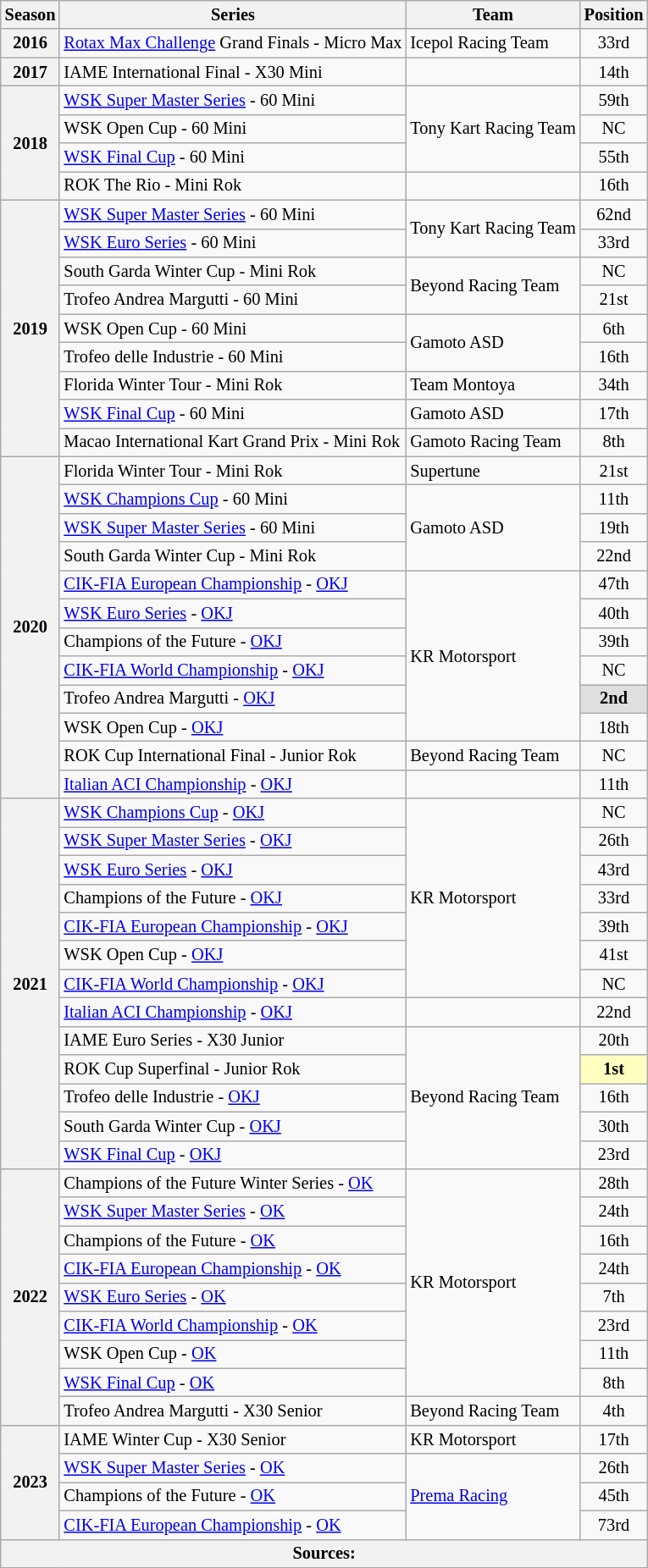<table class="wikitable" style="font-size: 85%; text-align:center">
<tr>
<th>Season</th>
<th>Series</th>
<th>Team</th>
<th>Position</th>
</tr>
<tr>
<th>2016</th>
<td align="left"><a href='#'>Rotax Max Challenge</a> Grand Finals - Micro Max</td>
<td align="left">Icepol Racing Team</td>
<td>33rd</td>
</tr>
<tr>
<th>2017</th>
<td align="left">IAME International Final - X30 Mini</td>
<td></td>
<td>14th</td>
</tr>
<tr>
<th rowspan="4">2018</th>
<td align="left"><a href='#'>WSK Super Master Series</a> - 60 Mini</td>
<td rowspan="3"  align="left">Tony Kart Racing Team</td>
<td>59th</td>
</tr>
<tr>
<td align="left">WSK Open Cup - 60 Mini</td>
<td>NC</td>
</tr>
<tr>
<td align="left"><a href='#'>WSK Final Cup</a> - 60 Mini</td>
<td>55th</td>
</tr>
<tr>
<td align="left">ROK The Rio - Mini Rok</td>
<td></td>
<td>16th</td>
</tr>
<tr>
<th rowspan="9">2019</th>
<td align="left"><a href='#'>WSK Super Master Series</a> - 60 Mini</td>
<td rowspan="2" align="left">Tony Kart Racing Team</td>
<td>62nd</td>
</tr>
<tr>
<td align="left"><a href='#'>WSK Euro Series</a> - 60 Mini</td>
<td>33rd</td>
</tr>
<tr>
<td align="left">South Garda Winter Cup - Mini Rok</td>
<td rowspan="2" align="left">Beyond Racing Team</td>
<td>NC</td>
</tr>
<tr>
<td align="left">Trofeo Andrea Margutti - 60 Mini</td>
<td>21st</td>
</tr>
<tr>
<td align="left">WSK Open Cup - 60 Mini</td>
<td rowspan="2"  align="left">Gamoto ASD</td>
<td>6th</td>
</tr>
<tr>
<td align="left">Trofeo delle Industrie - 60 Mini</td>
<td>16th</td>
</tr>
<tr>
<td align="left">Florida Winter Tour - Mini Rok</td>
<td align="left">Team Montoya</td>
<td>34th</td>
</tr>
<tr>
<td align="left"><a href='#'>WSK Final Cup</a> - 60 Mini</td>
<td align="left">Gamoto ASD</td>
<td>17th</td>
</tr>
<tr>
<td align="left">Macao International Kart Grand Prix - Mini Rok</td>
<td align="left">Gamoto Racing Team</td>
<td>8th</td>
</tr>
<tr>
<th rowspan="12">2020</th>
<td align="left">Florida Winter Tour - Mini Rok</td>
<td align="left">Supertune</td>
<td>21st</td>
</tr>
<tr>
<td align="left"><a href='#'>WSK Champions Cup</a> - 60 Mini</td>
<td rowspan="3"  align="left">Gamoto ASD</td>
<td>11th</td>
</tr>
<tr>
<td align="left"><a href='#'>WSK Super Master Series</a> - 60 Mini</td>
<td>19th</td>
</tr>
<tr>
<td align="left">South Garda Winter Cup - Mini Rok</td>
<td>22nd</td>
</tr>
<tr>
<td align="left"><a href='#'>CIK-FIA European Championship</a> - <a href='#'>OKJ</a></td>
<td rowspan="6" align="left">KR Motorsport</td>
<td>47th</td>
</tr>
<tr>
<td align="left"><a href='#'>WSK Euro Series</a> - <a href='#'>OKJ</a></td>
<td>40th</td>
</tr>
<tr>
<td align="left">Champions of the Future - <a href='#'>OKJ</a></td>
<td>39th</td>
</tr>
<tr>
<td align="left"><a href='#'>CIK-FIA World Championship</a> - <a href='#'>OKJ</a></td>
<td>NC</td>
</tr>
<tr>
<td align="left">Trofeo Andrea Margutti - <a href='#'>OKJ</a></td>
<td style="background:#DFDFDF;"><strong>2nd</strong></td>
</tr>
<tr>
<td align="left">WSK Open Cup - <a href='#'>OKJ</a></td>
<td>18th</td>
</tr>
<tr>
<td align="left">ROK Cup International Final - Junior Rok</td>
<td align="left">Beyond Racing Team</td>
<td>NC</td>
</tr>
<tr>
<td align="left"><a href='#'>Italian ACI Championship</a> - <a href='#'>OKJ</a></td>
<td></td>
<td>11th</td>
</tr>
<tr>
<th rowspan="13">2021</th>
<td align="left"><a href='#'>WSK Champions Cup</a> - <a href='#'>OKJ</a></td>
<td rowspan="7" align="left">KR Motorsport</td>
<td>NC</td>
</tr>
<tr>
<td align="left"><a href='#'>WSK Super Master Series</a> - <a href='#'>OKJ</a></td>
<td>26th</td>
</tr>
<tr>
<td align="left"><a href='#'>WSK Euro Series</a> - <a href='#'>OKJ</a></td>
<td>43rd</td>
</tr>
<tr>
<td align="left">Champions of the Future - <a href='#'>OKJ</a></td>
<td>33rd</td>
</tr>
<tr>
<td align="left"><a href='#'>CIK-FIA European Championship</a> - <a href='#'>OKJ</a></td>
<td>39th</td>
</tr>
<tr>
<td align="left">WSK Open Cup - <a href='#'>OKJ</a></td>
<td>41st</td>
</tr>
<tr>
<td align="left"><a href='#'>CIK-FIA World Championship</a> - <a href='#'>OKJ</a></td>
<td>NC</td>
</tr>
<tr>
<td align="left"><a href='#'>Italian ACI Championship</a> - <a href='#'>OKJ</a></td>
<td></td>
<td>22nd</td>
</tr>
<tr>
<td align="left">IAME Euro Series - X30 Junior</td>
<td rowspan="5" align="left">Beyond Racing Team</td>
<td>20th</td>
</tr>
<tr>
<td align="left">ROK Cup Superfinal - Junior Rok</td>
<td style="background:#FFFFBF;"><strong>1st</strong></td>
</tr>
<tr>
<td align="left">Trofeo delle Industrie - <a href='#'>OKJ</a></td>
<td>16th</td>
</tr>
<tr>
<td align="left">South Garda Winter Cup - <a href='#'>OKJ</a></td>
<td>30th</td>
</tr>
<tr>
<td align="left"><a href='#'>WSK Final Cup</a> - <a href='#'>OKJ</a></td>
<td>23rd</td>
</tr>
<tr>
<th rowspan="9">2022</th>
<td align="left">Champions of the Future Winter Series - <a href='#'>OK</a></td>
<td rowspan="8" align="left">KR Motorsport</td>
<td>28th</td>
</tr>
<tr>
<td align="left"><a href='#'>WSK Super Master Series</a> - <a href='#'>OK</a></td>
<td>24th</td>
</tr>
<tr>
<td align="left">Champions of the Future - <a href='#'>OK</a></td>
<td>16th</td>
</tr>
<tr>
<td align="left"><a href='#'>CIK-FIA European Championship</a> - <a href='#'>OK</a></td>
<td>24th</td>
</tr>
<tr>
<td align="left"><a href='#'>WSK Euro Series</a> - <a href='#'>OK</a></td>
<td>7th</td>
</tr>
<tr>
<td align="left"><a href='#'>CIK-FIA World Championship</a> - <a href='#'>OK</a></td>
<td>23rd</td>
</tr>
<tr>
<td align="left">WSK Open Cup - <a href='#'>OK</a></td>
<td>11th</td>
</tr>
<tr>
<td align="left"><a href='#'>WSK Final Cup</a> - <a href='#'>OK</a></td>
<td>8th</td>
</tr>
<tr>
<td align="left">Trofeo Andrea Margutti - X30 Senior</td>
<td align="left">Beyond Racing Team</td>
<td>4th</td>
</tr>
<tr>
<th rowspan="4">2023</th>
<td align="left">IAME Winter Cup - X30 Senior</td>
<td align="left">KR Motorsport</td>
<td>17th</td>
</tr>
<tr>
<td align="left"><a href='#'>WSK Super Master Series</a> - <a href='#'>OK</a></td>
<td rowspan="3" align="left"><a href='#'>Prema Racing</a></td>
<td>26th</td>
</tr>
<tr>
<td align="left">Champions of the Future - <a href='#'>OK</a></td>
<td>45th</td>
</tr>
<tr>
<td align="left"><a href='#'>CIK-FIA European Championship</a> - <a href='#'>OK</a></td>
<td>73rd</td>
</tr>
<tr>
<th colspan="4">Sources:</th>
</tr>
</table>
